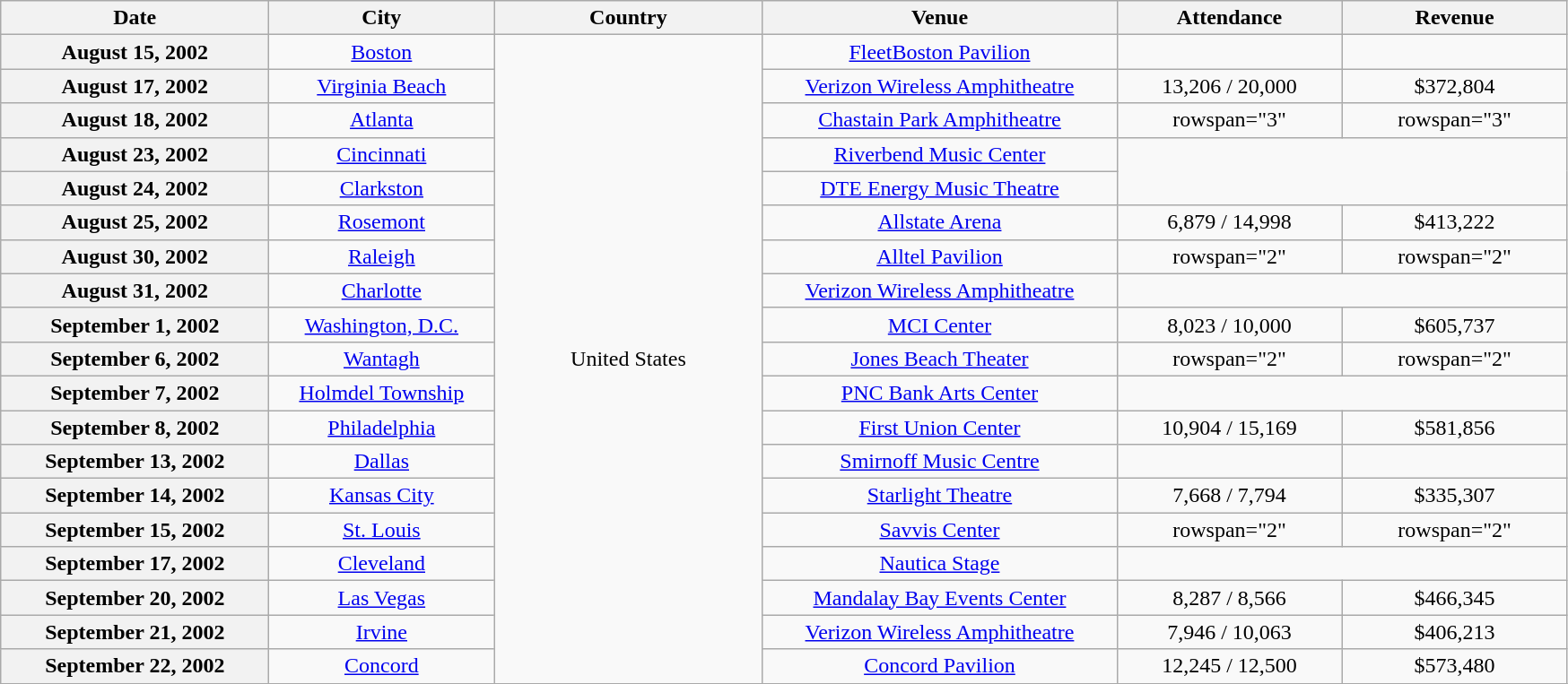<table class="wikitable plainrowheaders" style="text-align:center;">
<tr>
<th scope="col" style="width:12em;">Date</th>
<th scope="col" style="width:10em;">City</th>
<th scope="col" style="width:12em;">Country</th>
<th scope="col" style="width:16em;">Venue</th>
<th scope="col" style="width:10em;">Attendance</th>
<th scope="col" style="width:10em;">Revenue</th>
</tr>
<tr>
<th scope="row">August 15, 2002</th>
<td><a href='#'>Boston</a></td>
<td rowspan="19">United States</td>
<td><a href='#'>FleetBoston Pavilion</a></td>
<td></td>
<td></td>
</tr>
<tr>
<th scope="row">August 17, 2002</th>
<td><a href='#'>Virginia Beach</a></td>
<td><a href='#'>Verizon Wireless Amphitheatre</a></td>
<td>13,206 / 20,000</td>
<td>$372,804</td>
</tr>
<tr>
<th scope="row">August 18, 2002</th>
<td><a href='#'>Atlanta</a></td>
<td><a href='#'>Chastain Park Amphitheatre</a></td>
<td>rowspan="3" </td>
<td>rowspan="3" </td>
</tr>
<tr>
<th scope="row">August 23, 2002</th>
<td><a href='#'>Cincinnati</a></td>
<td><a href='#'>Riverbend Music Center</a></td>
</tr>
<tr>
<th scope="row">August 24, 2002</th>
<td><a href='#'>Clarkston</a></td>
<td><a href='#'>DTE Energy Music Theatre</a></td>
</tr>
<tr>
<th scope="row">August 25, 2002</th>
<td><a href='#'>Rosemont</a></td>
<td><a href='#'>Allstate Arena</a></td>
<td>6,879 / 14,998</td>
<td>$413,222</td>
</tr>
<tr>
<th scope="row">August 30, 2002</th>
<td><a href='#'>Raleigh</a></td>
<td><a href='#'>Alltel Pavilion</a></td>
<td>rowspan="2" </td>
<td>rowspan="2" </td>
</tr>
<tr>
<th scope="row">August 31, 2002</th>
<td><a href='#'>Charlotte</a></td>
<td><a href='#'>Verizon Wireless Amphitheatre</a></td>
</tr>
<tr>
<th scope="row">September 1, 2002</th>
<td><a href='#'>Washington, D.C.</a></td>
<td><a href='#'>MCI Center</a></td>
<td>8,023 / 10,000</td>
<td>$605,737</td>
</tr>
<tr>
<th scope="row">September 6, 2002</th>
<td><a href='#'>Wantagh</a></td>
<td><a href='#'>Jones Beach Theater</a></td>
<td>rowspan="2" </td>
<td>rowspan="2" </td>
</tr>
<tr>
<th scope="row">September 7, 2002</th>
<td><a href='#'>Holmdel Township</a></td>
<td><a href='#'>PNC Bank Arts Center</a></td>
</tr>
<tr>
<th scope="row">September 8, 2002</th>
<td><a href='#'>Philadelphia</a></td>
<td><a href='#'>First Union Center</a></td>
<td>10,904 / 15,169</td>
<td>$581,856</td>
</tr>
<tr>
<th scope="row">September 13, 2002</th>
<td><a href='#'>Dallas</a></td>
<td><a href='#'>Smirnoff Music Centre</a></td>
<td></td>
<td></td>
</tr>
<tr>
<th scope="row">September 14, 2002</th>
<td><a href='#'>Kansas City</a></td>
<td><a href='#'>Starlight Theatre</a></td>
<td>7,668 / 7,794</td>
<td>$335,307</td>
</tr>
<tr>
<th scope="row">September 15, 2002</th>
<td><a href='#'>St. Louis</a></td>
<td><a href='#'>Savvis Center</a></td>
<td>rowspan="2" </td>
<td>rowspan="2" </td>
</tr>
<tr>
<th scope="row">September 17, 2002</th>
<td><a href='#'>Cleveland</a></td>
<td><a href='#'>Nautica Stage</a></td>
</tr>
<tr>
<th scope="row">September 20, 2002</th>
<td><a href='#'>Las Vegas</a></td>
<td><a href='#'>Mandalay Bay Events Center</a></td>
<td>8,287 / 8,566</td>
<td>$466,345</td>
</tr>
<tr>
<th scope="row">September 21, 2002</th>
<td><a href='#'>Irvine</a></td>
<td><a href='#'>Verizon Wireless Amphitheatre</a></td>
<td>7,946 / 10,063</td>
<td>$406,213</td>
</tr>
<tr>
<th scope="row">September 22, 2002</th>
<td><a href='#'>Concord</a></td>
<td><a href='#'>Concord Pavilion</a></td>
<td>12,245 / 12,500</td>
<td>$573,480</td>
</tr>
<tr>
</tr>
</table>
